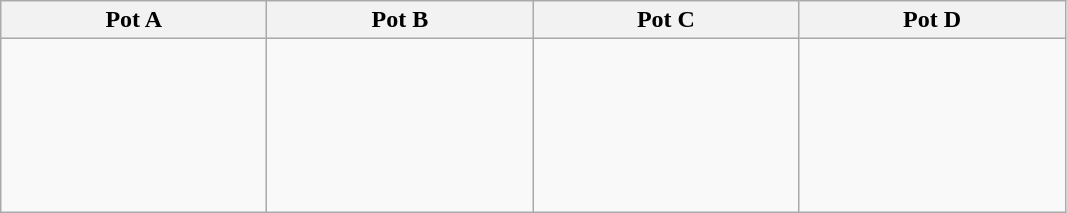<table class="wikitable">
<tr>
<th width=170>Pot A</th>
<th width=170>Pot B</th>
<th width=170>Pot C</th>
<th width=170>Pot D</th>
</tr>
<tr>
<td><br><br><br><br><br><br></td>
<td><br><br><br><br><br><br></td>
<td><br><br><br><br><br><br></td>
<td><br><br><br><br><br><br></td>
</tr>
</table>
